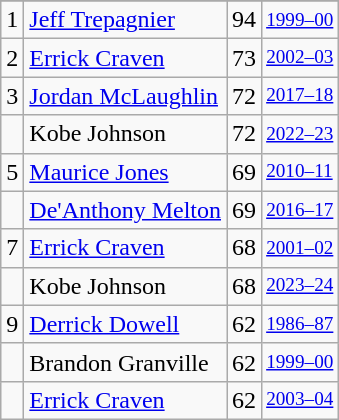<table class="wikitable">
<tr>
</tr>
<tr>
<td>1</td>
<td><a href='#'>Jeff Trepagnier</a></td>
<td>94</td>
<td style="font-size:80%;"><a href='#'>1999–00</a></td>
</tr>
<tr>
<td>2</td>
<td><a href='#'>Errick Craven</a></td>
<td>73</td>
<td style="font-size:80%;"><a href='#'>2002–03</a></td>
</tr>
<tr>
<td>3</td>
<td><a href='#'>Jordan McLaughlin</a></td>
<td>72</td>
<td style="font-size:80%;"><a href='#'>2017–18</a></td>
</tr>
<tr>
<td></td>
<td>Kobe Johnson</td>
<td>72</td>
<td style="font-size:80%;"><a href='#'>2022–23</a></td>
</tr>
<tr>
<td>5</td>
<td><a href='#'>Maurice Jones</a></td>
<td>69</td>
<td style="font-size:80%;"><a href='#'>2010–11</a></td>
</tr>
<tr>
<td></td>
<td><a href='#'>De'Anthony Melton</a></td>
<td>69</td>
<td style="font-size:80%;"><a href='#'>2016–17</a></td>
</tr>
<tr>
<td>7</td>
<td><a href='#'>Errick Craven</a></td>
<td>68</td>
<td style="font-size:80%;"><a href='#'>2001–02</a></td>
</tr>
<tr>
<td></td>
<td>Kobe Johnson</td>
<td>68</td>
<td style="font-size:80%;"><a href='#'>2023–24</a></td>
</tr>
<tr>
<td>9</td>
<td><a href='#'>Derrick Dowell</a></td>
<td>62</td>
<td style="font-size:80%;"><a href='#'>1986–87</a></td>
</tr>
<tr>
<td></td>
<td>Brandon Granville</td>
<td>62</td>
<td style="font-size:80%;"><a href='#'>1999–00</a></td>
</tr>
<tr>
<td></td>
<td><a href='#'>Errick Craven</a></td>
<td>62</td>
<td style="font-size:80%;"><a href='#'>2003–04</a></td>
</tr>
</table>
